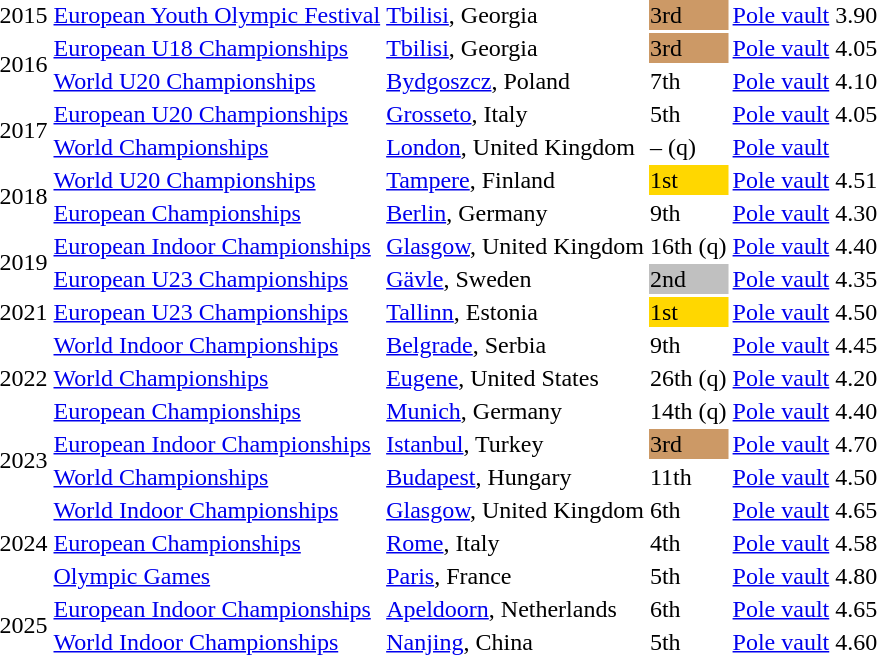<table>
<tr>
<td>2015</td>
<td><a href='#'>European Youth Olympic Festival</a></td>
<td><a href='#'>Tbilisi</a>, Georgia</td>
<td bgcolor=cc9966>3rd</td>
<td><a href='#'>Pole vault</a></td>
<td>3.90</td>
</tr>
<tr>
<td rowspan=2>2016</td>
<td><a href='#'>European U18 Championships</a></td>
<td><a href='#'>Tbilisi</a>, Georgia</td>
<td bgcolor=cc9966>3rd</td>
<td><a href='#'>Pole vault</a></td>
<td>4.05</td>
</tr>
<tr>
<td><a href='#'>World U20 Championships</a></td>
<td><a href='#'>Bydgoszcz</a>, Poland</td>
<td>7th</td>
<td><a href='#'>Pole vault</a></td>
<td>4.10</td>
</tr>
<tr>
<td rowspan=2>2017</td>
<td><a href='#'>European U20 Championships</a></td>
<td><a href='#'>Grosseto</a>, Italy</td>
<td>5th</td>
<td><a href='#'>Pole vault</a></td>
<td>4.05</td>
</tr>
<tr>
<td><a href='#'>World Championships</a></td>
<td><a href='#'>London</a>, United Kingdom</td>
<td>– (q)</td>
<td><a href='#'>Pole vault</a></td>
<td></td>
</tr>
<tr>
<td rowspan=2>2018</td>
<td><a href='#'>World U20 Championships</a></td>
<td><a href='#'>Tampere</a>, Finland</td>
<td bgcolor=gold>1st</td>
<td><a href='#'>Pole vault</a></td>
<td>4.51 </td>
</tr>
<tr>
<td><a href='#'>European Championships</a></td>
<td><a href='#'>Berlin</a>, Germany</td>
<td>9th</td>
<td><a href='#'>Pole vault</a></td>
<td>4.30</td>
</tr>
<tr>
<td rowspan=2>2019</td>
<td><a href='#'>European Indoor Championships</a></td>
<td><a href='#'>Glasgow</a>, United Kingdom</td>
<td>16th (q)</td>
<td><a href='#'>Pole vault</a></td>
<td>4.40</td>
</tr>
<tr>
<td><a href='#'>European U23 Championships</a></td>
<td><a href='#'>Gävle</a>, Sweden</td>
<td bgcolor=silver>2nd</td>
<td><a href='#'>Pole vault</a></td>
<td>4.35</td>
</tr>
<tr>
<td>2021</td>
<td><a href='#'>European U23 Championships</a></td>
<td><a href='#'>Tallinn</a>, Estonia</td>
<td bgcolor=gold>1st</td>
<td><a href='#'>Pole vault</a></td>
<td>4.50 </td>
</tr>
<tr>
<td rowspan=3>2022</td>
<td><a href='#'>World Indoor Championships</a></td>
<td><a href='#'>Belgrade</a>, Serbia</td>
<td>9th</td>
<td><a href='#'>Pole vault</a></td>
<td>4.45</td>
</tr>
<tr>
<td><a href='#'>World Championships</a></td>
<td><a href='#'>Eugene</a>, United States</td>
<td>26th (q)</td>
<td><a href='#'>Pole vault</a></td>
<td>4.20</td>
</tr>
<tr>
<td><a href='#'>European Championships</a></td>
<td><a href='#'>Munich</a>, Germany</td>
<td>14th (q)</td>
<td><a href='#'>Pole vault</a></td>
<td>4.40</td>
</tr>
<tr>
<td rowspan=2>2023</td>
<td><a href='#'>European Indoor Championships</a></td>
<td><a href='#'>Istanbul</a>, Turkey</td>
<td bgcolor=cc9966>3rd</td>
<td><a href='#'>Pole vault</a></td>
<td>4.70</td>
</tr>
<tr>
<td><a href='#'>World Championships</a></td>
<td><a href='#'>Budapest</a>, Hungary</td>
<td>11th</td>
<td><a href='#'>Pole vault</a></td>
<td>4.50</td>
</tr>
<tr>
<td rowspan=3>2024</td>
<td><a href='#'>World Indoor Championships</a></td>
<td><a href='#'>Glasgow</a>, United Kingdom</td>
<td>6th</td>
<td><a href='#'>Pole vault</a></td>
<td>4.65</td>
</tr>
<tr>
<td><a href='#'>European Championships</a></td>
<td><a href='#'>Rome</a>, Italy</td>
<td>4th</td>
<td><a href='#'>Pole vault</a></td>
<td>4.58</td>
</tr>
<tr>
<td><a href='#'>Olympic Games</a></td>
<td><a href='#'>Paris</a>, France</td>
<td>5th</td>
<td><a href='#'>Pole vault</a></td>
<td>4.80 </td>
</tr>
<tr>
<td rowspan=2>2025</td>
<td><a href='#'>European Indoor Championships</a></td>
<td><a href='#'>Apeldoorn</a>, Netherlands</td>
<td>6th</td>
<td><a href='#'>Pole vault</a></td>
<td>4.65</td>
</tr>
<tr>
<td><a href='#'>World Indoor Championships</a></td>
<td><a href='#'>Nanjing</a>, China</td>
<td>5th</td>
<td><a href='#'>Pole vault</a></td>
<td>4.60</td>
</tr>
</table>
